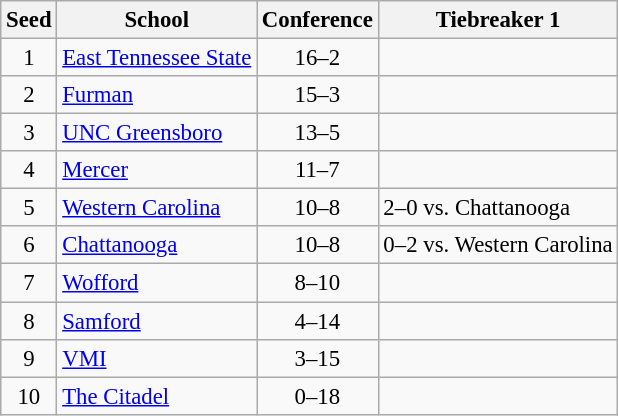<table class="wikitable" style="white-space:nowrap; font-size:95%;text-align:center">
<tr>
<th>Seed</th>
<th>School</th>
<th>Conference</th>
<th>Tiebreaker 1</th>
</tr>
<tr>
<td>1</td>
<td align=left><a href='#'>East Tennessee State</a></td>
<td>16–2</td>
<td></td>
</tr>
<tr>
<td>2</td>
<td align=left><a href='#'>Furman</a></td>
<td>15–3</td>
<td></td>
</tr>
<tr>
<td>3</td>
<td align=left><a href='#'>UNC Greensboro</a></td>
<td>13–5</td>
<td align=left></td>
</tr>
<tr>
<td>4</td>
<td align=left><a href='#'>Mercer</a></td>
<td>11–7</td>
<td align=left></td>
</tr>
<tr>
<td>5</td>
<td align=left><a href='#'>Western Carolina</a></td>
<td>10–8</td>
<td align=left>2–0 vs. Chattanooga</td>
</tr>
<tr>
<td>6</td>
<td align=left><a href='#'>Chattanooga</a></td>
<td>10–8</td>
<td align=left>0–2 vs. Western Carolina</td>
</tr>
<tr>
<td>7</td>
<td align=left><a href='#'>Wofford</a></td>
<td>8–10</td>
<td align=left></td>
</tr>
<tr>
<td>8</td>
<td align=left><a href='#'>Samford</a></td>
<td>4–14</td>
<td align=left></td>
</tr>
<tr>
<td>9</td>
<td align=left><a href='#'>VMI</a></td>
<td>3–15</td>
<td align=left></td>
</tr>
<tr>
<td>10</td>
<td align=left><a href='#'>The Citadel</a></td>
<td>0–18</td>
<td align=left></td>
</tr>
</table>
